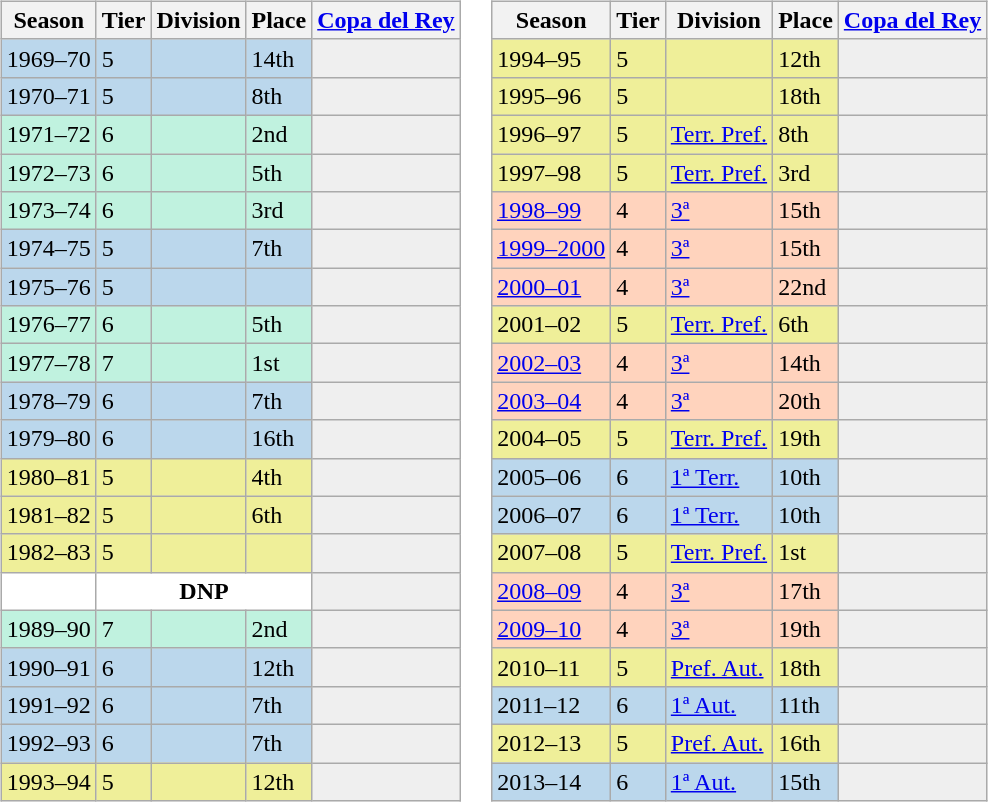<table>
<tr>
<td valign="top" width=0%><br><table class="wikitable">
<tr style="background:#f0f6fa;">
<th>Season</th>
<th>Tier</th>
<th>Division</th>
<th>Place</th>
<th><a href='#'>Copa del Rey</a></th>
</tr>
<tr>
<td style="background:#BBD7EC;">1969–70</td>
<td style="background:#BBD7EC;">5</td>
<td style="background:#BBD7EC;"></td>
<td style="background:#BBD7EC;">14th</td>
<th style="background:#efefef;"></th>
</tr>
<tr>
<td style="background:#BBD7EC;">1970–71</td>
<td style="background:#BBD7EC;">5</td>
<td style="background:#BBD7EC;"></td>
<td style="background:#BBD7EC;">8th</td>
<th style="background:#efefef;"></th>
</tr>
<tr>
<td style="background:#C0F2DF;">1971–72</td>
<td style="background:#C0F2DF;">6</td>
<td style="background:#C0F2DF;"></td>
<td style="background:#C0F2DF;">2nd</td>
<th style="background:#efefef;"></th>
</tr>
<tr>
<td style="background:#C0F2DF;">1972–73</td>
<td style="background:#C0F2DF;">6</td>
<td style="background:#C0F2DF;"></td>
<td style="background:#C0F2DF;">5th</td>
<th style="background:#efefef;"></th>
</tr>
<tr>
<td style="background:#C0F2DF;">1973–74</td>
<td style="background:#C0F2DF;">6</td>
<td style="background:#C0F2DF;"></td>
<td style="background:#C0F2DF;">3rd</td>
<th style="background:#efefef;"></th>
</tr>
<tr>
<td style="background:#BBD7EC;">1974–75</td>
<td style="background:#BBD7EC;">5</td>
<td style="background:#BBD7EC;"></td>
<td style="background:#BBD7EC;">7th</td>
<th style="background:#efefef;"></th>
</tr>
<tr>
<td style="background:#BBD7EC;">1975–76</td>
<td style="background:#BBD7EC;">5</td>
<td style="background:#BBD7EC;"></td>
<td style="background:#BBD7EC;"></td>
<th style="background:#efefef;"></th>
</tr>
<tr>
<td style="background:#C0F2DF;">1976–77</td>
<td style="background:#C0F2DF;">6</td>
<td style="background:#C0F2DF;"></td>
<td style="background:#C0F2DF;">5th</td>
<th style="background:#efefef;"></th>
</tr>
<tr>
<td style="background:#C0F2DF;">1977–78</td>
<td style="background:#C0F2DF;">7</td>
<td style="background:#C0F2DF;"></td>
<td style="background:#C0F2DF;">1st</td>
<th style="background:#efefef;"></th>
</tr>
<tr>
<td style="background:#BBD7EC;">1978–79</td>
<td style="background:#BBD7EC;">6</td>
<td style="background:#BBD7EC;"></td>
<td style="background:#BBD7EC;">7th</td>
<th style="background:#efefef;"></th>
</tr>
<tr>
<td style="background:#BBD7EC;">1979–80</td>
<td style="background:#BBD7EC;">6</td>
<td style="background:#BBD7EC;"></td>
<td style="background:#BBD7EC;">16th</td>
<th style="background:#efefef;"></th>
</tr>
<tr>
<td style="background:#EFEF99;">1980–81</td>
<td style="background:#EFEF99;">5</td>
<td style="background:#EFEF99;"></td>
<td style="background:#EFEF99;">4th</td>
<th style="background:#efefef;"></th>
</tr>
<tr>
<td style="background:#EFEF99;">1981–82</td>
<td style="background:#EFEF99;">5</td>
<td style="background:#EFEF99;"></td>
<td style="background:#EFEF99;">6th</td>
<th style="background:#efefef;"></th>
</tr>
<tr>
<td style="background:#EFEF99;">1982–83</td>
<td style="background:#EFEF99;">5</td>
<td style="background:#EFEF99;"></td>
<td style="background:#EFEF99;"></td>
<th style="background:#efefef;"></th>
</tr>
<tr>
<td style="background:#FFFFFF;"></td>
<th style="background:#FFFFFF;" colspan="3">DNP</th>
<th style="background:#efefef;"></th>
</tr>
<tr>
<td style="background:#C0F2DF;">1989–90</td>
<td style="background:#C0F2DF;">7</td>
<td style="background:#C0F2DF;"></td>
<td style="background:#C0F2DF;">2nd</td>
<th style="background:#efefef;"></th>
</tr>
<tr>
<td style="background:#BBD7EC;">1990–91</td>
<td style="background:#BBD7EC;">6</td>
<td style="background:#BBD7EC;"></td>
<td style="background:#BBD7EC;">12th</td>
<th style="background:#efefef;"></th>
</tr>
<tr>
<td style="background:#BBD7EC;">1991–92</td>
<td style="background:#BBD7EC;">6</td>
<td style="background:#BBD7EC;"></td>
<td style="background:#BBD7EC;">7th</td>
<th style="background:#efefef;"></th>
</tr>
<tr>
<td style="background:#BBD7EC;">1992–93</td>
<td style="background:#BBD7EC;">6</td>
<td style="background:#BBD7EC;"></td>
<td style="background:#BBD7EC;">7th</td>
<th style="background:#efefef;"></th>
</tr>
<tr>
<td style="background:#EFEF99;">1993–94</td>
<td style="background:#EFEF99;">5</td>
<td style="background:#EFEF99;"></td>
<td style="background:#EFEF99;">12th</td>
<th style="background:#efefef;"></th>
</tr>
</table>
</td>
<td valign="top" width=0%><br><table class="wikitable">
<tr style="background:#f0f6fa;">
<th>Season</th>
<th>Tier</th>
<th>Division</th>
<th>Place</th>
<th><a href='#'>Copa del Rey</a></th>
</tr>
<tr>
<td style="background:#EFEF99;">1994–95</td>
<td style="background:#EFEF99;">5</td>
<td style="background:#EFEF99;"></td>
<td style="background:#EFEF99;">12th</td>
<th style="background:#efefef;"></th>
</tr>
<tr>
<td style="background:#EFEF99;">1995–96</td>
<td style="background:#EFEF99;">5</td>
<td style="background:#EFEF99;"></td>
<td style="background:#EFEF99;">18th</td>
<th style="background:#efefef;"></th>
</tr>
<tr>
<td style="background:#EFEF99;">1996–97</td>
<td style="background:#EFEF99;">5</td>
<td style="background:#EFEF99;"><a href='#'>Terr. Pref.</a></td>
<td style="background:#EFEF99;">8th</td>
<th style="background:#efefef;"></th>
</tr>
<tr>
<td style="background:#EFEF99;">1997–98</td>
<td style="background:#EFEF99;">5</td>
<td style="background:#EFEF99;"><a href='#'>Terr. Pref.</a></td>
<td style="background:#EFEF99;">3rd</td>
<th style="background:#efefef;"></th>
</tr>
<tr>
<td style="background:#FFD3BD;"><a href='#'>1998–99</a></td>
<td style="background:#FFD3BD;">4</td>
<td style="background:#FFD3BD;"><a href='#'>3ª</a></td>
<td style="background:#FFD3BD;">15th</td>
<th style="background:#efefef;"></th>
</tr>
<tr>
<td style="background:#FFD3BD;"><a href='#'>1999–2000</a></td>
<td style="background:#FFD3BD;">4</td>
<td style="background:#FFD3BD;"><a href='#'>3ª</a></td>
<td style="background:#FFD3BD;">15th</td>
<th style="background:#efefef;"></th>
</tr>
<tr>
<td style="background:#FFD3BD;"><a href='#'>2000–01</a></td>
<td style="background:#FFD3BD;">4</td>
<td style="background:#FFD3BD;"><a href='#'>3ª</a></td>
<td style="background:#FFD3BD;">22nd</td>
<th style="background:#efefef;"></th>
</tr>
<tr>
<td style="background:#EFEF99;">2001–02</td>
<td style="background:#EFEF99;">5</td>
<td style="background:#EFEF99;"><a href='#'>Terr. Pref.</a></td>
<td style="background:#EFEF99;">6th</td>
<th style="background:#efefef;"></th>
</tr>
<tr>
<td style="background:#FFD3BD;"><a href='#'>2002–03</a></td>
<td style="background:#FFD3BD;">4</td>
<td style="background:#FFD3BD;"><a href='#'>3ª</a></td>
<td style="background:#FFD3BD;">14th</td>
<th style="background:#efefef;"></th>
</tr>
<tr>
<td style="background:#FFD3BD;"><a href='#'>2003–04</a></td>
<td style="background:#FFD3BD;">4</td>
<td style="background:#FFD3BD;"><a href='#'>3ª</a></td>
<td style="background:#FFD3BD;">20th</td>
<th style="background:#efefef;"></th>
</tr>
<tr>
<td style="background:#EFEF99;">2004–05</td>
<td style="background:#EFEF99;">5</td>
<td style="background:#EFEF99;"><a href='#'>Terr. Pref.</a></td>
<td style="background:#EFEF99;">19th</td>
<th style="background:#efefef;"></th>
</tr>
<tr>
<td style="background:#BBD7EC;">2005–06</td>
<td style="background:#BBD7EC;">6</td>
<td style="background:#BBD7EC;"><a href='#'>1ª Terr.</a></td>
<td style="background:#BBD7EC;">10th</td>
<th style="background:#efefef;"></th>
</tr>
<tr>
<td style="background:#BBD7EC;">2006–07</td>
<td style="background:#BBD7EC;">6</td>
<td style="background:#BBD7EC;"><a href='#'>1ª Terr.</a></td>
<td style="background:#BBD7EC;">10th</td>
<th style="background:#efefef;"></th>
</tr>
<tr>
<td style="background:#EFEF99;">2007–08</td>
<td style="background:#EFEF99;">5</td>
<td style="background:#EFEF99;"><a href='#'>Terr. Pref.</a></td>
<td style="background:#EFEF99;">1st</td>
<th style="background:#efefef;"></th>
</tr>
<tr>
<td style="background:#FFD3BD;"><a href='#'>2008–09</a></td>
<td style="background:#FFD3BD;">4</td>
<td style="background:#FFD3BD;"><a href='#'>3ª</a></td>
<td style="background:#FFD3BD;">17th</td>
<td style="background:#efefef;"></td>
</tr>
<tr>
<td style="background:#FFD3BD;"><a href='#'>2009–10</a></td>
<td style="background:#FFD3BD;">4</td>
<td style="background:#FFD3BD;"><a href='#'>3ª</a></td>
<td style="background:#FFD3BD;">19th</td>
<td style="background:#efefef;"></td>
</tr>
<tr>
<td style="background:#EFEF99;">2010–11</td>
<td style="background:#EFEF99;">5</td>
<td style="background:#EFEF99;"><a href='#'>Pref. Aut.</a></td>
<td style="background:#EFEF99;">18th</td>
<th style="background:#efefef;"></th>
</tr>
<tr>
<td style="background:#BBD7EC;">2011–12</td>
<td style="background:#BBD7EC;">6</td>
<td style="background:#BBD7EC;"><a href='#'>1ª Aut.</a></td>
<td style="background:#BBD7EC;">11th</td>
<th style="background:#efefef;"></th>
</tr>
<tr>
<td style="background:#EFEF99;">2012–13</td>
<td style="background:#EFEF99;">5</td>
<td style="background:#EFEF99;"><a href='#'>Pref. Aut.</a></td>
<td style="background:#EFEF99;">16th</td>
<th style="background:#efefef;"></th>
</tr>
<tr>
<td style="background:#BBD7EC;">2013–14</td>
<td style="background:#BBD7EC;">6</td>
<td style="background:#BBD7EC;"><a href='#'>1ª Aut.</a></td>
<td style="background:#BBD7EC;">15th</td>
<th style="background:#efefef;"></th>
</tr>
</table>
</td>
</tr>
</table>
